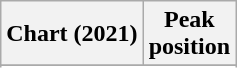<table class="wikitable sortable plainrowheaders" style="text-align:center">
<tr>
<th scope="col">Chart (2021)</th>
<th scope="col">Peak<br>position</th>
</tr>
<tr>
</tr>
<tr>
</tr>
<tr>
</tr>
<tr>
</tr>
<tr>
</tr>
</table>
